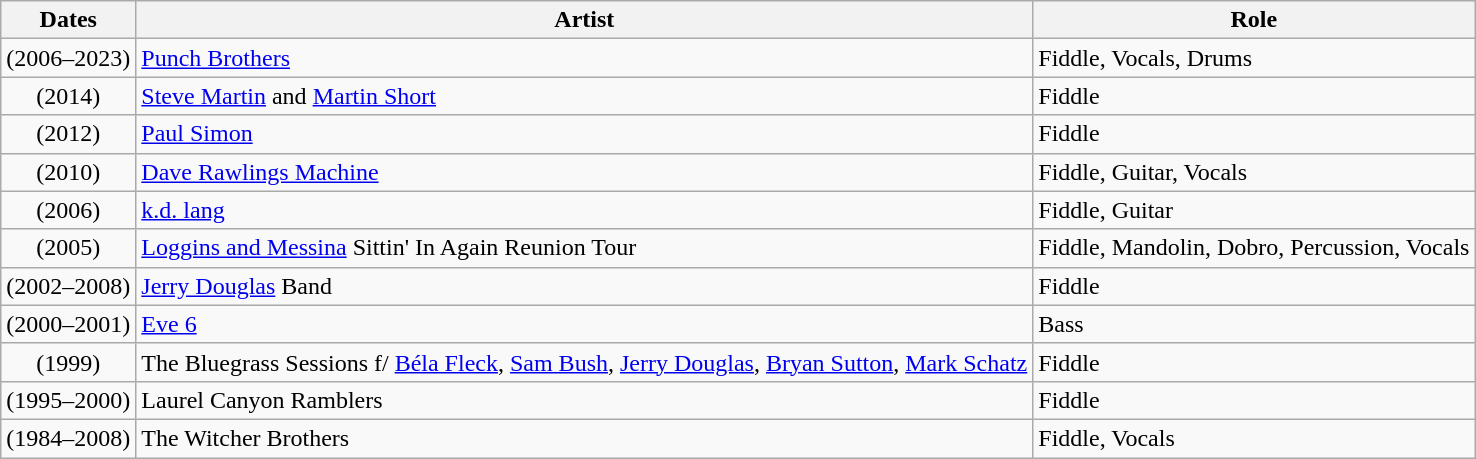<table class="wikitable">
<tr>
<th>Dates</th>
<th>Artist</th>
<th>Role</th>
</tr>
<tr>
<td align="center">(2006–2023)</td>
<td align="left"><a href='#'>Punch Brothers</a></td>
<td align="left">Fiddle, Vocals, Drums</td>
</tr>
<tr>
<td align="center">(2014)</td>
<td align="left"><a href='#'>Steve Martin</a> and <a href='#'>Martin Short</a></td>
<td align="left">Fiddle</td>
</tr>
<tr>
<td align="center">(2012)</td>
<td align="left"><a href='#'>Paul Simon</a></td>
<td align="left">Fiddle</td>
</tr>
<tr>
<td align="center">(2010)</td>
<td align="left"><a href='#'>Dave Rawlings Machine</a></td>
<td align="left">Fiddle, Guitar, Vocals</td>
</tr>
<tr>
<td align="center">(2006)</td>
<td align="left"><a href='#'>k.d. lang</a></td>
<td align="left">Fiddle, Guitar</td>
</tr>
<tr>
<td align="center">(2005)</td>
<td align="left"><a href='#'>Loggins and Messina</a> Sittin' In Again Reunion Tour</td>
<td align="left">Fiddle, Mandolin, Dobro, Percussion, Vocals</td>
</tr>
<tr>
<td align="center">(2002–2008)</td>
<td align="left"><a href='#'>Jerry Douglas</a> Band</td>
<td align="left">Fiddle</td>
</tr>
<tr>
<td align="center">(2000–2001)</td>
<td align="left"><a href='#'>Eve 6</a></td>
<td align="left">Bass</td>
</tr>
<tr>
<td align="center">(1999)</td>
<td align="left">The Bluegrass Sessions f/ <a href='#'>Béla Fleck</a>, <a href='#'>Sam Bush</a>, <a href='#'>Jerry Douglas</a>, <a href='#'>Bryan Sutton</a>, <a href='#'>Mark Schatz</a></td>
<td align="left">Fiddle</td>
</tr>
<tr>
<td align="center">(1995–2000)</td>
<td align="left">Laurel Canyon Ramblers</td>
<td align="left">Fiddle</td>
</tr>
<tr>
<td align="center">(1984–2008)</td>
<td align="left">The Witcher Brothers</td>
<td align="left">Fiddle, Vocals</td>
</tr>
</table>
